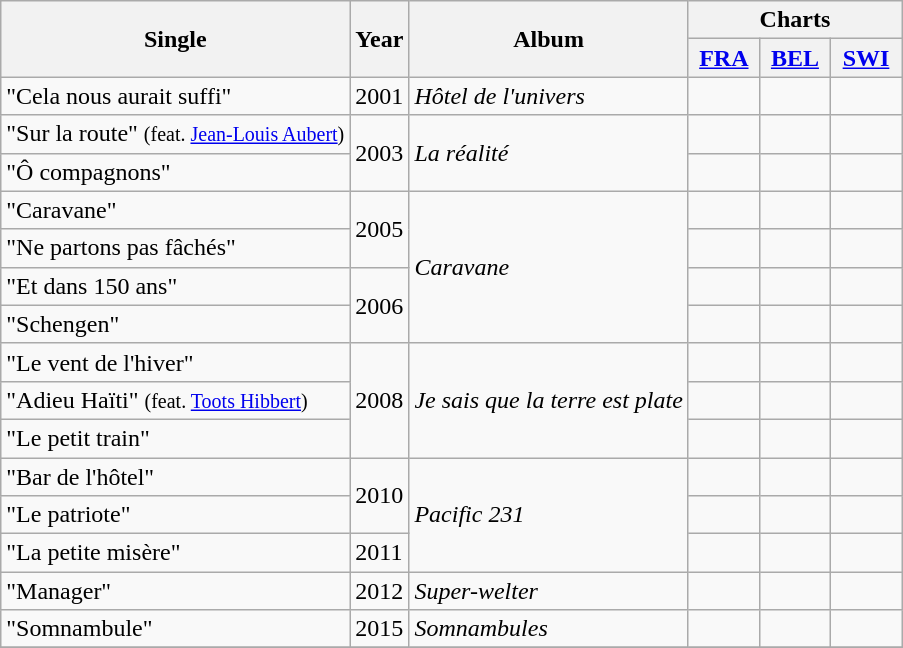<table class="wikitable" style="text-align:left;">
<tr>
<th rowspan="2">Single</th>
<th rowspan="2">Year</th>
<th rowspan="2">Album</th>
<th colspan="4">Charts</th>
</tr>
<tr>
<th width="40"><a href='#'>FRA</a><br></th>
<th width="40"><a href='#'>BEL</a></th>
<th width="40"><a href='#'>SWI</a></th>
</tr>
<tr>
<td>"Cela nous aurait suffi"</td>
<td>2001</td>
<td><em>Hôtel de l'univers</em></td>
<td></td>
<td></td>
<td></td>
</tr>
<tr>
<td>"Sur la route" <small>(feat. <a href='#'>Jean-Louis Aubert</a>)</small></td>
<td rowspan="2">2003</td>
<td rowspan="2"><em>La réalité</em></td>
<td></td>
<td></td>
<td></td>
</tr>
<tr>
<td>"Ô compagnons"</td>
<td></td>
<td></td>
<td></td>
</tr>
<tr>
<td>"Caravane"</td>
<td rowspan="2">2005</td>
<td rowspan="4"><em>Caravane</em></td>
<td></td>
<td></td>
<td></td>
</tr>
<tr>
<td>"Ne partons pas fâchés"</td>
<td></td>
<td></td>
<td></td>
</tr>
<tr>
<td>"Et dans 150 ans"</td>
<td rowspan="2">2006</td>
<td></td>
<td></td>
<td></td>
</tr>
<tr>
<td>"Schengen"</td>
<td></td>
<td></td>
<td></td>
</tr>
<tr>
<td>"Le vent de l'hiver"</td>
<td rowspan="3">2008</td>
<td rowspan="3"><em>Je sais que la terre est plate</em></td>
<td></td>
<td></td>
<td></td>
</tr>
<tr>
<td>"Adieu Haïti" <small>(feat. <a href='#'>Toots Hibbert</a>)</small></td>
<td></td>
<td></td>
<td></td>
</tr>
<tr>
<td>"Le petit train"</td>
<td></td>
<td></td>
<td></td>
</tr>
<tr>
<td>"Bar de l'hôtel"</td>
<td rowspan="2">2010</td>
<td rowspan="3"><em>Pacific 231</em></td>
<td></td>
<td></td>
<td></td>
</tr>
<tr>
<td>"Le patriote"</td>
<td></td>
<td></td>
<td></td>
</tr>
<tr>
<td>"La petite misère"</td>
<td>2011</td>
<td></td>
<td></td>
<td></td>
</tr>
<tr>
<td>"Manager"</td>
<td>2012</td>
<td><em>Super-welter</em></td>
<td></td>
<td></td>
<td></td>
</tr>
<tr>
<td>"Somnambule"</td>
<td>2015</td>
<td><em>Somnambules</em></td>
<td></td>
<td></td>
<td></td>
</tr>
<tr>
</tr>
</table>
